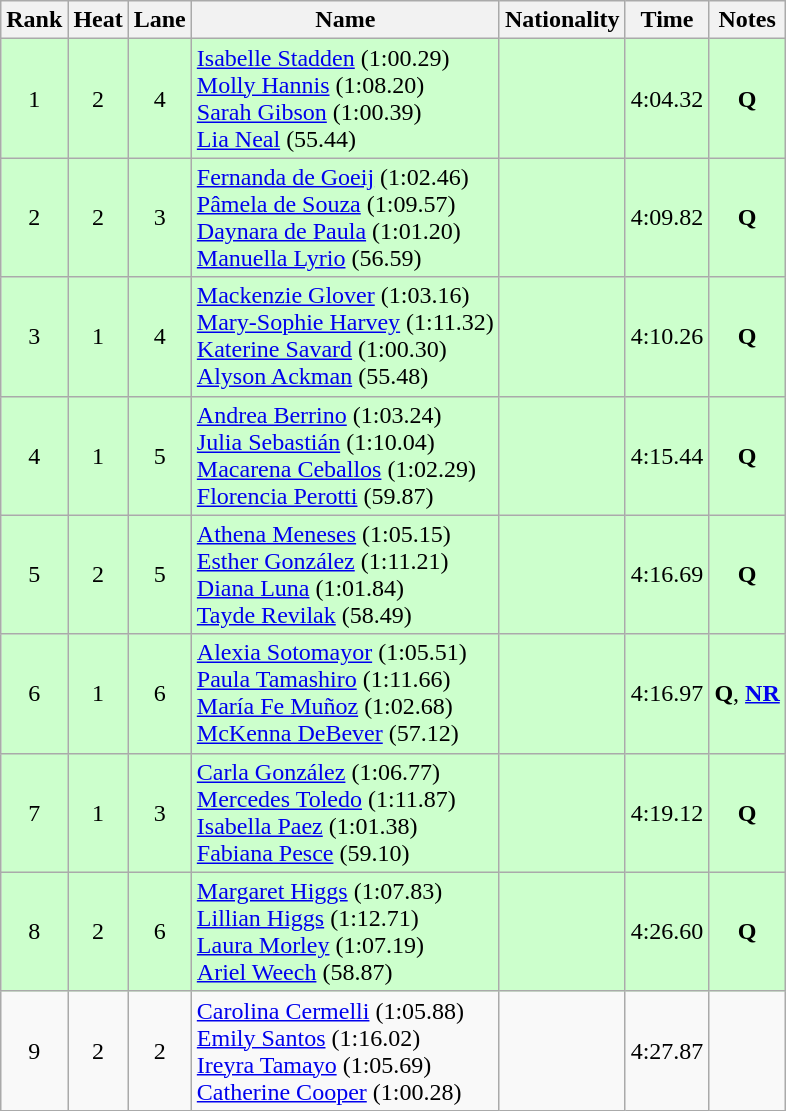<table class="wikitable sortable" style="text-align:center">
<tr>
<th>Rank</th>
<th>Heat</th>
<th>Lane</th>
<th>Name</th>
<th>Nationality</th>
<th>Time</th>
<th>Notes</th>
</tr>
<tr bgcolor=ccffcc>
<td>1</td>
<td>2</td>
<td>4</td>
<td align=left><a href='#'>Isabelle Stadden</a> (1:00.29) <br><a href='#'>Molly Hannis</a>  (1:08.20)<br><a href='#'>Sarah Gibson</a>  (1:00.39)<br><a href='#'>Lia Neal</a> (55.44)</td>
<td align=left></td>
<td>4:04.32</td>
<td><strong>Q</strong></td>
</tr>
<tr bgcolor=ccffcc>
<td>2</td>
<td>2</td>
<td>3</td>
<td align=left><a href='#'>Fernanda de Goeij</a>  (1:02.46)<br><a href='#'>Pâmela de Souza</a>  (1:09.57)<br><a href='#'>Daynara de Paula</a>  (1:01.20)<br><a href='#'>Manuella Lyrio</a>  (56.59)</td>
<td align=left></td>
<td>4:09.82</td>
<td><strong>Q</strong></td>
</tr>
<tr bgcolor=ccffcc>
<td>3</td>
<td>1</td>
<td>4</td>
<td align=left><a href='#'>Mackenzie Glover</a>  (1:03.16)<br><a href='#'>Mary-Sophie Harvey</a>  (1:11.32)<br><a href='#'>Katerine Savard</a>  (1:00.30)<br><a href='#'>Alyson Ackman</a>   (55.48)</td>
<td align=left></td>
<td>4:10.26</td>
<td><strong>Q</strong></td>
</tr>
<tr bgcolor=ccffcc>
<td>4</td>
<td>1</td>
<td>5</td>
<td align=left><a href='#'>Andrea Berrino</a>  (1:03.24)<br><a href='#'>Julia Sebastián</a>  (1:10.04)<br><a href='#'>Macarena Ceballos</a>  (1:02.29)<br><a href='#'>Florencia Perotti</a> (59.87)</td>
<td align=left></td>
<td>4:15.44</td>
<td><strong>Q</strong></td>
</tr>
<tr bgcolor=ccffcc>
<td>5</td>
<td>2</td>
<td>5</td>
<td align=left><a href='#'>Athena Meneses</a>  (1:05.15) <br><a href='#'>Esther González</a>  (1:11.21)<br><a href='#'>Diana Luna</a>  (1:01.84)<br><a href='#'>Tayde Revilak</a>  (58.49)</td>
<td align=left></td>
<td>4:16.69</td>
<td><strong>Q</strong></td>
</tr>
<tr bgcolor=ccffcc>
<td>6</td>
<td>1</td>
<td>6</td>
<td align=left><a href='#'>Alexia Sotomayor</a>  (1:05.51)<br><a href='#'>Paula Tamashiro</a>  (1:11.66)<br><a href='#'>María Fe Muñoz</a>  (1:02.68)<br><a href='#'>McKenna DeBever</a>  (57.12)</td>
<td align=left></td>
<td>4:16.97</td>
<td><strong>Q</strong>, <strong><a href='#'>NR</a></strong></td>
</tr>
<tr bgcolor=ccffcc>
<td>7</td>
<td>1</td>
<td>3</td>
<td align=left><a href='#'>Carla González</a> (1:06.77) <br><a href='#'>Mercedes Toledo</a>  (1:11.87)<br><a href='#'>Isabella Paez</a>  (1:01.38)<br><a href='#'>Fabiana Pesce</a>  (59.10)</td>
<td align=left></td>
<td>4:19.12</td>
<td><strong>Q</strong></td>
</tr>
<tr bgcolor=ccffcc>
<td>8</td>
<td>2</td>
<td>6</td>
<td align=left><a href='#'>Margaret Higgs</a>  (1:07.83)<br><a href='#'>Lillian Higgs</a>  (1:12.71)<br><a href='#'>Laura Morley</a>  (1:07.19)<br><a href='#'>Ariel Weech</a> (58.87)</td>
<td align=left></td>
<td>4:26.60</td>
<td><strong>Q</strong></td>
</tr>
<tr>
<td>9</td>
<td>2</td>
<td>2</td>
<td align=left><a href='#'>Carolina Cermelli</a>  (1:05.88)<br><a href='#'>Emily Santos</a>  (1:16.02)<br><a href='#'>Ireyra Tamayo</a>  (1:05.69)<br><a href='#'>Catherine Cooper</a>  (1:00.28)</td>
<td align=left></td>
<td>4:27.87</td>
<td></td>
</tr>
</table>
